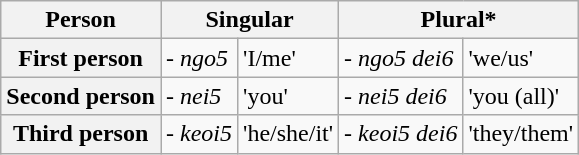<table class="wikitable">
<tr>
<th>Person</th>
<th colspan=2>Singular</th>
<th colspan=2>Plural*</th>
</tr>
<tr>
<th>First person</th>
<td> - <em>ngo5</em></td>
<td>'I/me'</td>
<td> - <em>ngo5 dei6</em></td>
<td>'we/us'</td>
</tr>
<tr>
<th>Second person</th>
<td> - <em>nei5</em></td>
<td>'you'</td>
<td> - <em>nei5 dei6</em></td>
<td>'you (all)'</td>
</tr>
<tr>
<th>Third person</th>
<td> - <em>keoi5</em></td>
<td>'he/she/it'</td>
<td> - <em>keoi5 dei6</em></td>
<td>'they/them'</td>
</tr>
</table>
